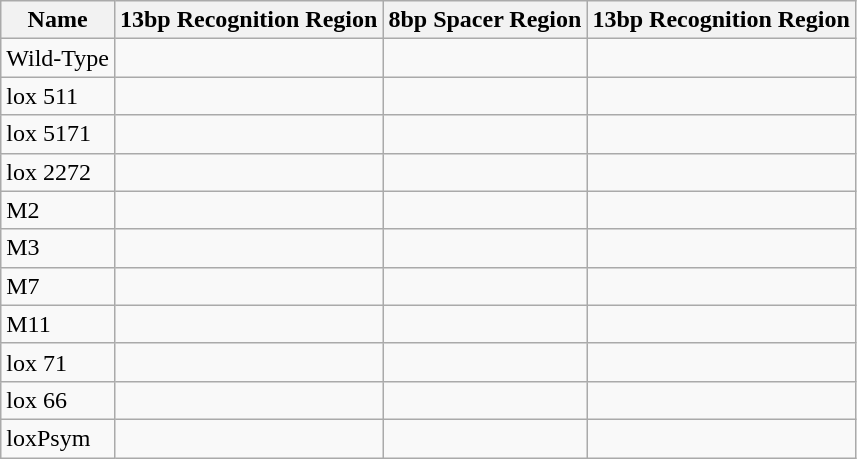<table class="wikitable" border="1">
<tr>
<th>Name</th>
<th>13bp Recognition Region</th>
<th>8bp Spacer Region</th>
<th>13bp Recognition Region</th>
</tr>
<tr>
<td>Wild-Type</td>
<td></td>
<td></td>
<td></td>
</tr>
<tr>
<td>lox 511</td>
<td></td>
<td></td>
<td></td>
</tr>
<tr>
<td>lox 5171</td>
<td></td>
<td></td>
<td></td>
</tr>
<tr>
<td>lox 2272</td>
<td></td>
<td></td>
<td></td>
</tr>
<tr>
<td>M2</td>
<td></td>
<td></td>
<td></td>
</tr>
<tr>
<td>M3</td>
<td></td>
<td></td>
<td></td>
</tr>
<tr>
<td>M7</td>
<td></td>
<td></td>
<td></td>
</tr>
<tr>
<td>M11</td>
<td></td>
<td></td>
<td></td>
</tr>
<tr>
<td>lox 71</td>
<td></td>
<td></td>
<td></td>
</tr>
<tr>
<td>lox 66</td>
<td></td>
<td></td>
<td></td>
</tr>
<tr>
<td>loxPsym</td>
<td></td>
<td></td>
<td></td>
</tr>
</table>
